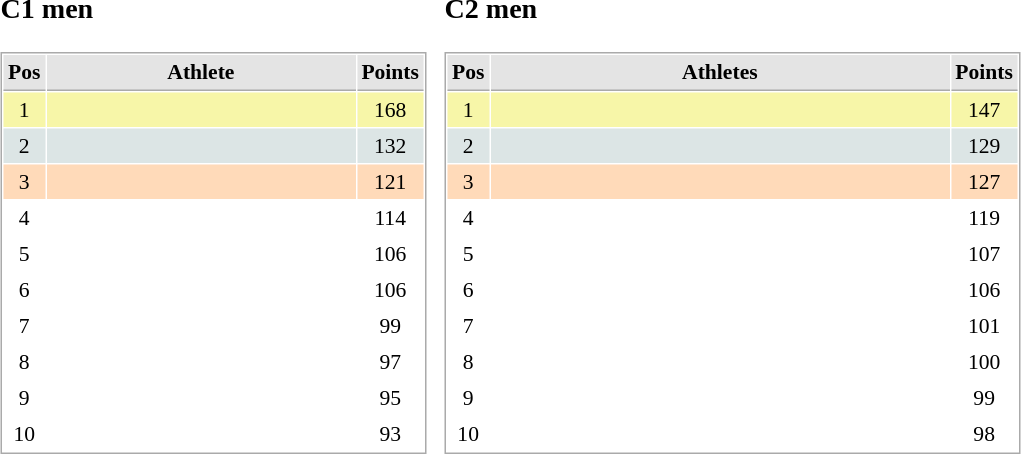<table border="0" cellspacing="10">
<tr>
<td><br><h3>C1 men</h3><table cellspacing="1" cellpadding="3" style="border:1px solid #AAAAAA;font-size:90%">
<tr bgcolor="#E4E4E4">
<th style="border-bottom:1px solid #AAAAAA" width=10>Pos</th>
<th style="border-bottom:1px solid #AAAAAA" width=200>Athlete</th>
<th style="border-bottom:1px solid #AAAAAA" width=20>Points</th>
</tr>
<tr align="center"  bgcolor="#F7F6A8">
<td>1</td>
<td align="left"></td>
<td>168</td>
</tr>
<tr align="center"  bgcolor="#DCE5E5">
<td>2</td>
<td align="left"></td>
<td>132</td>
</tr>
<tr align="center" bgcolor="#FFDAB9">
<td>3</td>
<td align="left"></td>
<td>121</td>
</tr>
<tr align="center">
<td>4</td>
<td align="left"></td>
<td>114</td>
</tr>
<tr align="center">
<td>5</td>
<td align="left"></td>
<td>106</td>
</tr>
<tr align="center">
<td>6</td>
<td align="left"></td>
<td>106</td>
</tr>
<tr align="center">
<td>7</td>
<td align="left"></td>
<td>99</td>
</tr>
<tr align="center">
<td>8</td>
<td align="left"></td>
<td>97</td>
</tr>
<tr align="center">
<td>9</td>
<td align="left"></td>
<td>95</td>
</tr>
<tr align="center">
<td>10</td>
<td align="left"></td>
<td>93</td>
</tr>
</table>
</td>
<td><br><h3>C2 men</h3><table cellspacing="1" cellpadding="3" style="border:1px solid #AAAAAA;font-size:90%">
<tr bgcolor="#E4E4E4">
<th style="border-bottom:1px solid #AAAAAA" width=10>Pos</th>
<th style="border-bottom:1px solid #AAAAAA" width=300>Athletes</th>
<th style="border-bottom:1px solid #AAAAAA" width=20>Points</th>
</tr>
<tr align="center"  bgcolor="#F7F6A8">
<td>1</td>
<td align="left"></td>
<td>147</td>
</tr>
<tr align="center"  bgcolor="#DCE5E5">
<td>2</td>
<td align="left"></td>
<td>129</td>
</tr>
<tr align="center" bgcolor="#FFDAB9">
<td>3</td>
<td align="left"></td>
<td>127</td>
</tr>
<tr align="center">
<td>4</td>
<td align="left"></td>
<td>119</td>
</tr>
<tr align="center">
<td>5</td>
<td align="left"></td>
<td>107</td>
</tr>
<tr align="center">
<td>6</td>
<td align="left"></td>
<td>106</td>
</tr>
<tr align="center">
<td>7</td>
<td align="left"></td>
<td>101</td>
</tr>
<tr align="center">
<td>8</td>
<td align="left"></td>
<td>100</td>
</tr>
<tr align="center">
<td>9</td>
<td align="left"></td>
<td>99</td>
</tr>
<tr align="center">
<td>10</td>
<td align="left"></td>
<td>98</td>
</tr>
</table>
</td>
</tr>
</table>
